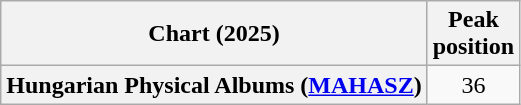<table class="wikitable sortable plainrowheaders" style="text-align:center">
<tr>
<th scope="col">Chart (2025)</th>
<th scope="col">Peak<br> position</th>
</tr>
<tr>
<th scope="row">Hungarian Physical Albums (<a href='#'>MAHASZ</a>)</th>
<td>36</td>
</tr>
</table>
